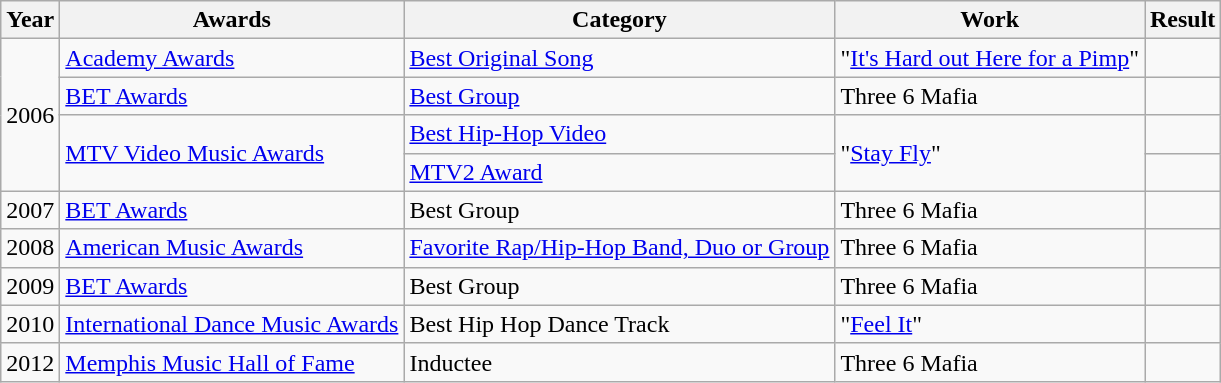<table class="wikitable">
<tr>
<th>Year</th>
<th>Awards</th>
<th>Category</th>
<th>Work</th>
<th>Result</th>
</tr>
<tr>
<td rowspan="4">2006</td>
<td><a href='#'>Academy Awards</a></td>
<td><a href='#'>Best Original Song</a></td>
<td>"<a href='#'>It's Hard out Here for a Pimp</a>"</td>
<td></td>
</tr>
<tr>
<td><a href='#'>BET Awards</a></td>
<td><a href='#'>Best Group</a></td>
<td>Three 6 Mafia</td>
<td></td>
</tr>
<tr>
<td rowspan="2"><a href='#'>MTV Video Music Awards</a></td>
<td><a href='#'>Best Hip-Hop Video</a></td>
<td rowspan="2">"<a href='#'>Stay Fly</a>"</td>
<td></td>
</tr>
<tr>
<td><a href='#'>MTV2 Award</a></td>
<td></td>
</tr>
<tr>
<td>2007</td>
<td><a href='#'>BET Awards</a></td>
<td>Best Group</td>
<td>Three 6 Mafia</td>
<td></td>
</tr>
<tr>
<td>2008</td>
<td><a href='#'>American Music Awards</a></td>
<td><a href='#'>Favorite Rap/Hip-Hop Band, Duo or Group</a></td>
<td>Three 6 Mafia</td>
<td></td>
</tr>
<tr>
<td>2009</td>
<td><a href='#'>BET Awards</a></td>
<td>Best Group</td>
<td>Three 6 Mafia</td>
<td></td>
</tr>
<tr>
<td>2010</td>
<td><a href='#'>International Dance Music Awards</a></td>
<td>Best Hip Hop Dance Track</td>
<td>"<a href='#'>Feel It</a>"</td>
<td></td>
</tr>
<tr>
<td>2012</td>
<td><a href='#'>Memphis Music Hall of Fame</a></td>
<td>Inductee</td>
<td>Three 6 Mafia</td>
<td></td>
</tr>
</table>
